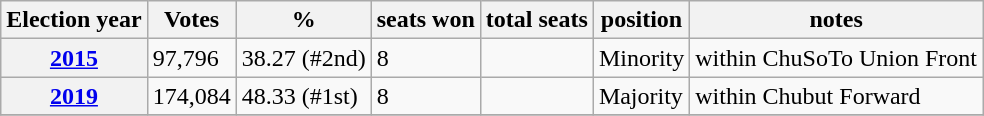<table class="wikitable">
<tr>
<th>Election year</th>
<th>Votes</th>
<th>%</th>
<th>seats won</th>
<th>total seats</th>
<th>position</th>
<th>notes</th>
</tr>
<tr>
<th><a href='#'>2015</a></th>
<td>97,796</td>
<td>38.27 (#2nd)</td>
<td>8</td>
<td></td>
<td>Minority</td>
<td>within ChuSoTo Union Front</td>
</tr>
<tr>
<th><a href='#'>2019</a></th>
<td>174,084</td>
<td>48.33 (#1st)</td>
<td>8</td>
<td></td>
<td>Majority</td>
<td>within Chubut Forward</td>
</tr>
<tr>
</tr>
</table>
